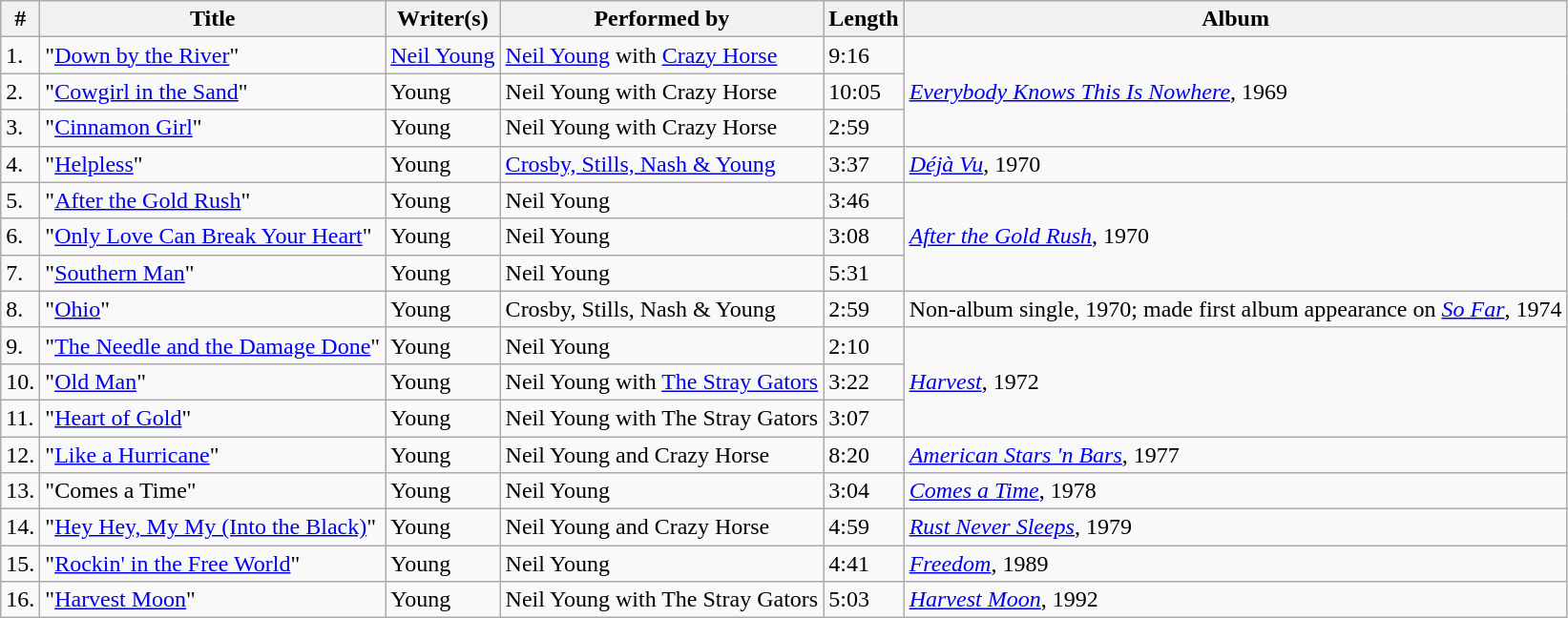<table class="wikitable">
<tr>
<th>#</th>
<th>Title</th>
<th>Writer(s)</th>
<th>Performed by</th>
<th>Length</th>
<th>Album</th>
</tr>
<tr>
<td>1.</td>
<td>"<a href='#'>Down by the River</a>"</td>
<td><a href='#'>Neil Young</a></td>
<td><a href='#'>Neil Young</a> with <a href='#'>Crazy Horse</a></td>
<td>9:16</td>
<td rowspan="3"><em><a href='#'>Everybody Knows This Is Nowhere</a></em>, 1969</td>
</tr>
<tr>
<td>2.</td>
<td>"<a href='#'>Cowgirl in the Sand</a>"</td>
<td>Young</td>
<td>Neil Young with Crazy Horse</td>
<td>10:05</td>
</tr>
<tr>
<td>3.</td>
<td>"<a href='#'>Cinnamon Girl</a>"</td>
<td>Young</td>
<td>Neil Young with Crazy Horse</td>
<td>2:59</td>
</tr>
<tr>
<td>4.</td>
<td>"<a href='#'>Helpless</a>"</td>
<td>Young</td>
<td><a href='#'>Crosby, Stills, Nash & Young</a></td>
<td>3:37</td>
<td><em><a href='#'>Déjà Vu</a></em>, 1970</td>
</tr>
<tr>
<td>5.</td>
<td>"<a href='#'>After the Gold Rush</a>"</td>
<td>Young</td>
<td>Neil Young</td>
<td>3:46</td>
<td rowspan="3"><em><a href='#'>After the Gold Rush</a></em>, 1970</td>
</tr>
<tr>
<td>6.</td>
<td>"<a href='#'>Only Love Can Break Your Heart</a>"</td>
<td>Young</td>
<td>Neil Young</td>
<td>3:08</td>
</tr>
<tr>
<td>7.</td>
<td>"<a href='#'>Southern Man</a>"</td>
<td>Young</td>
<td>Neil Young</td>
<td>5:31</td>
</tr>
<tr>
<td>8.</td>
<td>"<a href='#'>Ohio</a>"</td>
<td>Young</td>
<td>Crosby, Stills, Nash & Young</td>
<td>2:59</td>
<td>Non-album single, 1970; made first album appearance on <em><a href='#'>So Far</a></em>, 1974</td>
</tr>
<tr>
<td>9.</td>
<td>"<a href='#'>The Needle and the Damage Done</a>"</td>
<td>Young</td>
<td>Neil Young</td>
<td>2:10</td>
<td rowspan="3"><em><a href='#'>Harvest</a></em>, 1972</td>
</tr>
<tr>
<td>10.</td>
<td>"<a href='#'>Old Man</a>"</td>
<td>Young</td>
<td>Neil Young with <a href='#'>The Stray Gators</a></td>
<td>3:22</td>
</tr>
<tr>
<td>11.</td>
<td>"<a href='#'>Heart of Gold</a>"</td>
<td>Young</td>
<td>Neil Young with The Stray Gators</td>
<td>3:07</td>
</tr>
<tr>
<td>12.</td>
<td>"<a href='#'>Like a Hurricane</a>"</td>
<td>Young</td>
<td>Neil Young and Crazy Horse</td>
<td>8:20</td>
<td><em><a href='#'>American Stars 'n Bars</a></em>, 1977</td>
</tr>
<tr>
<td>13.</td>
<td>"Comes a Time"</td>
<td>Young</td>
<td>Neil Young</td>
<td>3:04</td>
<td><em><a href='#'>Comes a Time</a></em>, 1978</td>
</tr>
<tr>
<td>14.</td>
<td>"<a href='#'>Hey Hey, My My (Into the Black)</a>"</td>
<td>Young</td>
<td>Neil Young and Crazy Horse</td>
<td>4:59</td>
<td><em><a href='#'>Rust Never Sleeps</a></em>, 1979</td>
</tr>
<tr>
<td>15.</td>
<td>"<a href='#'>Rockin' in the Free World</a>"</td>
<td>Young</td>
<td>Neil Young</td>
<td>4:41</td>
<td><em><a href='#'>Freedom</a></em>, 1989</td>
</tr>
<tr>
<td>16.</td>
<td>"<a href='#'>Harvest Moon</a>"</td>
<td>Young</td>
<td>Neil Young with The Stray Gators</td>
<td>5:03</td>
<td><em><a href='#'>Harvest Moon</a></em>, 1992</td>
</tr>
</table>
